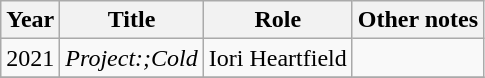<table class="wikitable">
<tr>
<th>Year</th>
<th>Title</th>
<th>Role</th>
<th>Other notes</th>
</tr>
<tr>
<td>2021</td>
<td><em>Project:;Cold</em></td>
<td>Iori Heartfield</td>
<td></td>
</tr>
<tr>
</tr>
</table>
